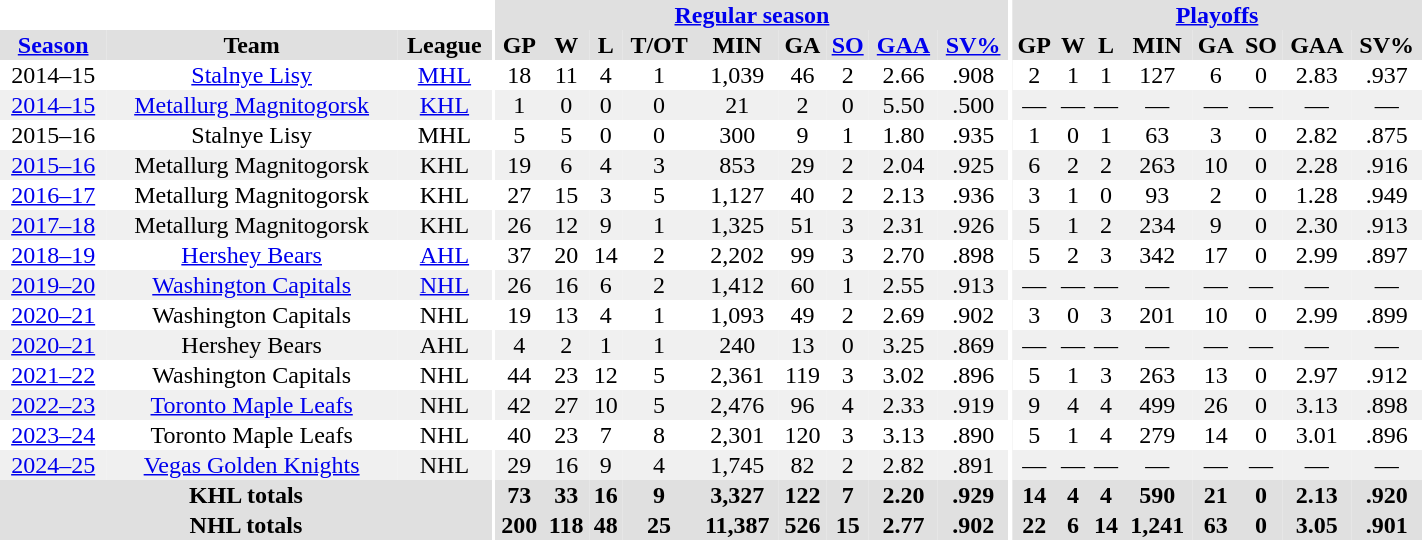<table border="0" cellpadding="1" cellspacing="0" style="text-align:center; width:75%;">
<tr bgcolor="#e0e0e0">
<th colspan="3" bgcolor="#ffffff"></th>
<th rowspan="100" bgcolor="#ffffff"></th>
<th colspan="9" bgcolor="#e0e0e0"><a href='#'>Regular season</a></th>
<th rowspan="100" bgcolor="#ffffff"></th>
<th colspan="8" bgcolor="#e0e0e0"><a href='#'>Playoffs</a></th>
</tr>
<tr bgcolor="#e0e0e0">
<th><a href='#'>Season</a></th>
<th>Team</th>
<th>League</th>
<th>GP</th>
<th>W</th>
<th>L</th>
<th>T/OT</th>
<th>MIN</th>
<th>GA</th>
<th><a href='#'>SO</a></th>
<th><a href='#'>GAA</a></th>
<th><a href='#'>SV%</a></th>
<th>GP</th>
<th>W</th>
<th>L</th>
<th>MIN</th>
<th>GA</th>
<th>SO</th>
<th>GAA</th>
<th>SV%</th>
</tr>
<tr>
<td>2014–15</td>
<td><a href='#'>Stalnye Lisy</a></td>
<td><a href='#'>MHL</a></td>
<td>18</td>
<td>11</td>
<td>4</td>
<td>1</td>
<td>1,039</td>
<td>46</td>
<td>2</td>
<td>2.66</td>
<td>.908</td>
<td>2</td>
<td>1</td>
<td>1</td>
<td>127</td>
<td>6</td>
<td>0</td>
<td>2.83</td>
<td>.937</td>
</tr>
<tr bgcolor="#f0f0f0">
<td><a href='#'>2014–15</a></td>
<td><a href='#'>Metallurg Magnitogorsk</a></td>
<td><a href='#'>KHL</a></td>
<td>1</td>
<td>0</td>
<td>0</td>
<td>0</td>
<td>21</td>
<td>2</td>
<td>0</td>
<td>5.50</td>
<td>.500</td>
<td>—</td>
<td>—</td>
<td>—</td>
<td>—</td>
<td>—</td>
<td>—</td>
<td>—</td>
<td>—</td>
</tr>
<tr>
<td>2015–16</td>
<td>Stalnye Lisy</td>
<td>MHL</td>
<td>5</td>
<td>5</td>
<td>0</td>
<td>0</td>
<td>300</td>
<td>9</td>
<td>1</td>
<td>1.80</td>
<td>.935</td>
<td>1</td>
<td>0</td>
<td>1</td>
<td>63</td>
<td>3</td>
<td>0</td>
<td>2.82</td>
<td>.875</td>
</tr>
<tr bgcolor="#f0f0f0">
<td><a href='#'>2015–16</a></td>
<td>Metallurg Magnitogorsk</td>
<td>KHL</td>
<td>19</td>
<td>6</td>
<td>4</td>
<td>3</td>
<td>853</td>
<td>29</td>
<td>2</td>
<td>2.04</td>
<td>.925</td>
<td>6</td>
<td>2</td>
<td>2</td>
<td>263</td>
<td>10</td>
<td>0</td>
<td>2.28</td>
<td>.916</td>
</tr>
<tr>
<td><a href='#'>2016–17</a></td>
<td>Metallurg Magnitogorsk</td>
<td>KHL</td>
<td>27</td>
<td>15</td>
<td>3</td>
<td>5</td>
<td>1,127</td>
<td>40</td>
<td>2</td>
<td>2.13</td>
<td>.936</td>
<td>3</td>
<td>1</td>
<td>0</td>
<td>93</td>
<td>2</td>
<td>0</td>
<td>1.28</td>
<td>.949</td>
</tr>
<tr bgcolor="#f0f0f0">
<td><a href='#'>2017–18</a></td>
<td>Metallurg Magnitogorsk</td>
<td>KHL</td>
<td>26</td>
<td>12</td>
<td>9</td>
<td>1</td>
<td>1,325</td>
<td>51</td>
<td>3</td>
<td>2.31</td>
<td>.926</td>
<td>5</td>
<td>1</td>
<td>2</td>
<td>234</td>
<td>9</td>
<td>0</td>
<td>2.30</td>
<td>.913</td>
</tr>
<tr>
<td><a href='#'>2018–19</a></td>
<td><a href='#'>Hershey Bears</a></td>
<td><a href='#'>AHL</a></td>
<td>37</td>
<td>20</td>
<td>14</td>
<td>2</td>
<td>2,202</td>
<td>99</td>
<td>3</td>
<td>2.70</td>
<td>.898</td>
<td>5</td>
<td>2</td>
<td>3</td>
<td>342</td>
<td>17</td>
<td>0</td>
<td>2.99</td>
<td>.897</td>
</tr>
<tr bgcolor="#f0f0f0">
<td><a href='#'>2019–20</a></td>
<td><a href='#'>Washington Capitals</a></td>
<td><a href='#'>NHL</a></td>
<td>26</td>
<td>16</td>
<td>6</td>
<td>2</td>
<td>1,412</td>
<td>60</td>
<td>1</td>
<td>2.55</td>
<td>.913</td>
<td>—</td>
<td>—</td>
<td>—</td>
<td>—</td>
<td>—</td>
<td>—</td>
<td>—</td>
<td>—</td>
</tr>
<tr>
<td><a href='#'>2020–21</a></td>
<td>Washington Capitals</td>
<td>NHL</td>
<td>19</td>
<td>13</td>
<td>4</td>
<td>1</td>
<td>1,093</td>
<td>49</td>
<td>2</td>
<td>2.69</td>
<td>.902</td>
<td>3</td>
<td>0</td>
<td>3</td>
<td>201</td>
<td>10</td>
<td>0</td>
<td>2.99</td>
<td>.899</td>
</tr>
<tr bgcolor="#f0f0f0">
<td><a href='#'>2020–21</a></td>
<td>Hershey Bears</td>
<td>AHL</td>
<td>4</td>
<td>2</td>
<td>1</td>
<td>1</td>
<td>240</td>
<td>13</td>
<td>0</td>
<td>3.25</td>
<td>.869</td>
<td>—</td>
<td>—</td>
<td>—</td>
<td>—</td>
<td>—</td>
<td>—</td>
<td>—</td>
<td>—</td>
</tr>
<tr>
<td><a href='#'>2021–22</a></td>
<td>Washington Capitals</td>
<td>NHL</td>
<td>44</td>
<td>23</td>
<td>12</td>
<td>5</td>
<td>2,361</td>
<td>119</td>
<td>3</td>
<td>3.02</td>
<td>.896</td>
<td>5</td>
<td>1</td>
<td>3</td>
<td>263</td>
<td>13</td>
<td>0</td>
<td>2.97</td>
<td>.912</td>
</tr>
<tr bgcolor="#f0f0f0">
<td><a href='#'>2022–23</a></td>
<td><a href='#'>Toronto Maple Leafs</a></td>
<td>NHL</td>
<td>42</td>
<td>27</td>
<td>10</td>
<td>5</td>
<td>2,476</td>
<td>96</td>
<td>4</td>
<td>2.33</td>
<td>.919</td>
<td>9</td>
<td>4</td>
<td>4</td>
<td>499</td>
<td>26</td>
<td>0</td>
<td>3.13</td>
<td>.898</td>
</tr>
<tr>
<td><a href='#'>2023–24</a></td>
<td>Toronto Maple Leafs</td>
<td>NHL</td>
<td>40</td>
<td>23</td>
<td>7</td>
<td>8</td>
<td>2,301</td>
<td>120</td>
<td>3</td>
<td>3.13</td>
<td>.890</td>
<td>5</td>
<td>1</td>
<td>4</td>
<td>279</td>
<td>14</td>
<td>0</td>
<td>3.01</td>
<td>.896</td>
</tr>
<tr bgcolor="#f0f0f0">
<td><a href='#'>2024–25</a></td>
<td><a href='#'>Vegas Golden Knights</a></td>
<td>NHL</td>
<td>29</td>
<td>16</td>
<td>9</td>
<td>4</td>
<td>1,745</td>
<td>82</td>
<td>2</td>
<td>2.82</td>
<td>.891</td>
<td>—</td>
<td>—</td>
<td>—</td>
<td>—</td>
<td>—</td>
<td>—</td>
<td>—</td>
<td>—</td>
</tr>
<tr bgcolor="#e0e0e0">
<th colspan="3">KHL totals</th>
<th>73</th>
<th>33</th>
<th>16</th>
<th>9</th>
<th>3,327</th>
<th>122</th>
<th>7</th>
<th>2.20</th>
<th>.929</th>
<th>14</th>
<th>4</th>
<th>4</th>
<th>590</th>
<th>21</th>
<th>0</th>
<th>2.13</th>
<th>.920</th>
</tr>
<tr bgcolor="#e0e0e0">
<th colspan="3">NHL totals</th>
<th>200</th>
<th>118</th>
<th>48</th>
<th>25</th>
<th>11,387</th>
<th>526</th>
<th>15</th>
<th>2.77</th>
<th>.902</th>
<th>22</th>
<th>6</th>
<th>14</th>
<th>1,241</th>
<th>63</th>
<th>0</th>
<th>3.05</th>
<th>.901</th>
</tr>
</table>
